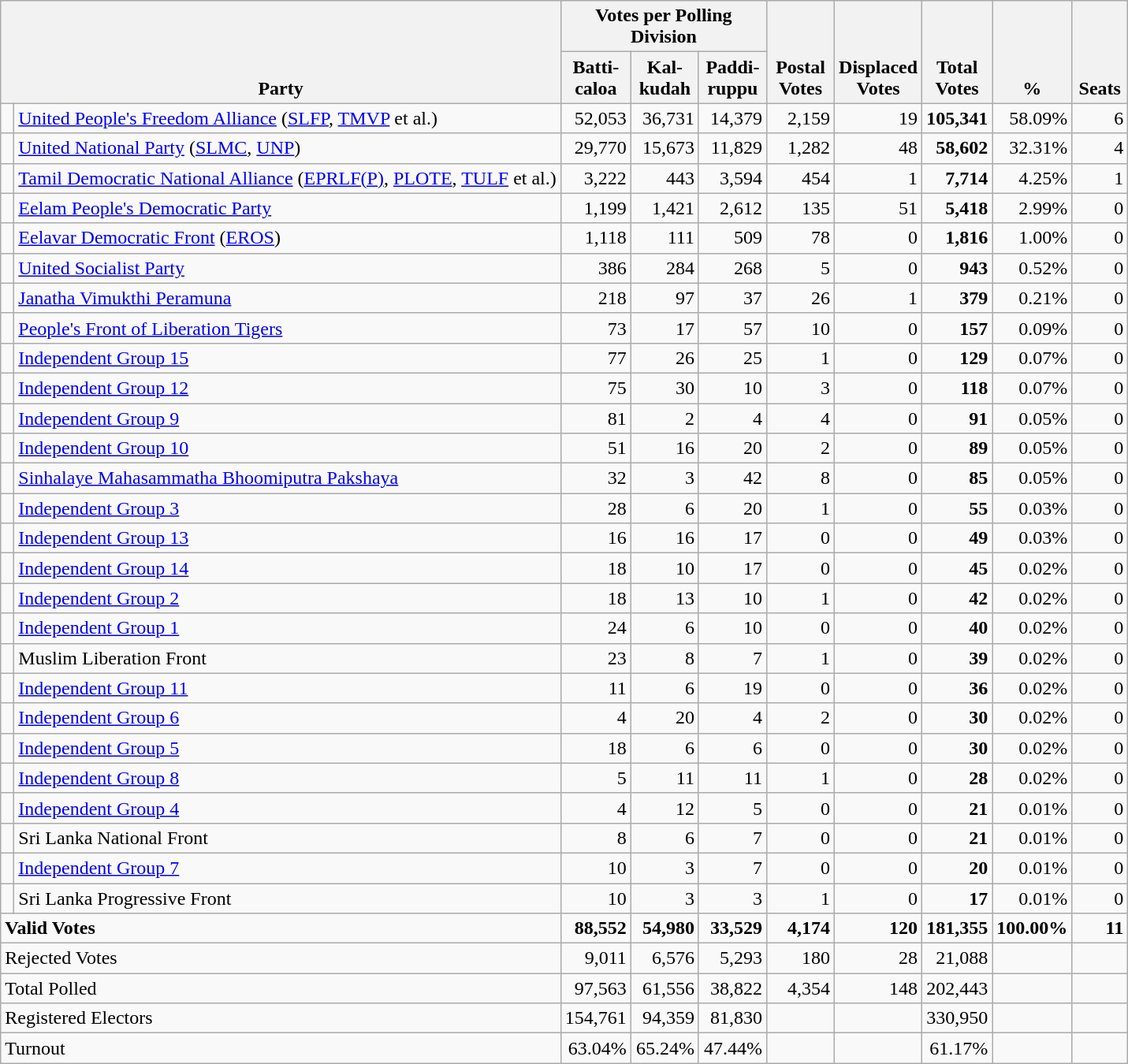<table class="wikitable" border="1" style="text-align:right;">
<tr>
<th align=left valign=bottom rowspan=2 colspan=2>Party</th>
<th colspan=3>Votes per Polling Division</th>
<th align=center valign=bottom rowspan=2 width="50">Postal<br>Votes</th>
<th align=center valign=bottom rowspan=2 width="50">Displaced<br>Votes</th>
<th align=center valign=bottom rowspan=2 width="50">Total Votes</th>
<th align=center valign=bottom rowspan=2 width="50">%</th>
<th align=center valign=bottom rowspan=2 width="40">Seats</th>
</tr>
<tr>
<th align=center valign=bottom width="50">Batti-<br>caloa</th>
<th align=center valign=bottom width="50">Kal-<br>kudah</th>
<th align=center valign=bottom width="50">Paddi-<br>ruppu</th>
</tr>
<tr>
<td bgcolor=> </td>
<td align=left><a href='#'>United People's Freedom Alliance</a> (<a href='#'>SLFP</a>, <a href='#'>TMVP</a> et al.)</td>
<td>52,053</td>
<td>36,731</td>
<td>14,379</td>
<td>2,159</td>
<td>19</td>
<td><strong>105,341</strong></td>
<td>58.09%</td>
<td>6</td>
</tr>
<tr>
<td bgcolor=> </td>
<td align=left><a href='#'>United National Party</a> (<a href='#'>SLMC</a>, <a href='#'>UNP</a>)</td>
<td>29,770</td>
<td>15,673</td>
<td>11,829</td>
<td>1,282</td>
<td>48</td>
<td><strong>58,602</strong></td>
<td>32.31%</td>
<td>4</td>
</tr>
<tr>
<td bgcolor=> </td>
<td align=left><a href='#'>Tamil Democratic National Alliance</a> (<a href='#'>EPRLF(P)</a>, <a href='#'>PLOTE</a>, <a href='#'>TULF</a> et al.)</td>
<td>3,222</td>
<td>443</td>
<td>3,594</td>
<td>454</td>
<td>1</td>
<td><strong>7,714</strong></td>
<td>4.25%</td>
<td>1</td>
</tr>
<tr>
<td bgcolor=> </td>
<td align=left><a href='#'>Eelam People's Democratic Party</a></td>
<td>1,199</td>
<td>1,421</td>
<td>2,612</td>
<td>135</td>
<td>51</td>
<td><strong>5,418</strong></td>
<td>2.99%</td>
<td>0</td>
</tr>
<tr>
<td bgcolor=> </td>
<td align=left><a href='#'>Eelavar Democratic Front</a> (<a href='#'>EROS</a>)</td>
<td>1,118</td>
<td>111</td>
<td>509</td>
<td>78</td>
<td>0</td>
<td><strong>1,816</strong></td>
<td>1.00%</td>
<td>0</td>
</tr>
<tr>
<td></td>
<td align=left><a href='#'>United Socialist Party</a></td>
<td>386</td>
<td>284</td>
<td>268</td>
<td>5</td>
<td>0</td>
<td><strong>943</strong></td>
<td>0.52%</td>
<td>0</td>
</tr>
<tr>
<td bgcolor=> </td>
<td align=left><a href='#'>Janatha Vimukthi Peramuna</a></td>
<td>218</td>
<td>97</td>
<td>37</td>
<td>26</td>
<td>1</td>
<td><strong>379</strong></td>
<td>0.21%</td>
<td>0</td>
</tr>
<tr>
<td></td>
<td align=left><a href='#'>People's Front of Liberation Tigers</a></td>
<td>73</td>
<td>17</td>
<td>57</td>
<td>10</td>
<td>0</td>
<td><strong>157</strong></td>
<td>0.09%</td>
<td>0</td>
</tr>
<tr>
<td bgcolor=> </td>
<td align=left><a href='#'>Independent Group 15</a></td>
<td>77</td>
<td>26</td>
<td>25</td>
<td>1</td>
<td>0</td>
<td><strong>129</strong></td>
<td>0.07%</td>
<td>0</td>
</tr>
<tr>
<td bgcolor=> </td>
<td align=left><a href='#'>Independent Group 12</a></td>
<td>75</td>
<td>30</td>
<td>10</td>
<td>3</td>
<td>0</td>
<td><strong>118</strong></td>
<td>0.07%</td>
<td>0</td>
</tr>
<tr>
<td bgcolor=> </td>
<td align=left><a href='#'>Independent Group 9</a></td>
<td>81</td>
<td>2</td>
<td>4</td>
<td>4</td>
<td>0</td>
<td><strong>91</strong></td>
<td>0.05%</td>
<td>0</td>
</tr>
<tr>
<td bgcolor=> </td>
<td align=left><a href='#'>Independent Group 10</a></td>
<td>51</td>
<td>16</td>
<td>20</td>
<td>2</td>
<td>0</td>
<td><strong>89</strong></td>
<td>0.05%</td>
<td>0</td>
</tr>
<tr>
<td bgcolor=> </td>
<td align=left><a href='#'>Sinhalaye Mahasammatha Bhoomiputra Pakshaya</a></td>
<td>32</td>
<td>3</td>
<td>42</td>
<td>8</td>
<td>0</td>
<td><strong>85</strong></td>
<td>0.05%</td>
<td>0</td>
</tr>
<tr>
<td bgcolor=> </td>
<td align=left><a href='#'>Independent Group 3</a></td>
<td>28</td>
<td>6</td>
<td>20</td>
<td>1</td>
<td>0</td>
<td><strong>55</strong></td>
<td>0.03%</td>
<td>0</td>
</tr>
<tr>
<td bgcolor=> </td>
<td align=left><a href='#'>Independent Group 13</a></td>
<td>16</td>
<td>16</td>
<td>17</td>
<td>0</td>
<td>0</td>
<td><strong>49</strong></td>
<td>0.03%</td>
<td>0</td>
</tr>
<tr>
<td bgcolor=> </td>
<td align=left><a href='#'>Independent Group 14</a></td>
<td>18</td>
<td>10</td>
<td>17</td>
<td>0</td>
<td>0</td>
<td><strong>45</strong></td>
<td>0.02%</td>
<td>0</td>
</tr>
<tr>
<td bgcolor=> </td>
<td align=left><a href='#'>Independent Group 2</a></td>
<td>18</td>
<td>13</td>
<td>10</td>
<td>1</td>
<td>0</td>
<td><strong>42</strong></td>
<td>0.02%</td>
<td>0</td>
</tr>
<tr>
<td bgcolor=> </td>
<td align=left><a href='#'>Independent Group 1</a></td>
<td>24</td>
<td>6</td>
<td>10</td>
<td>0</td>
<td>0</td>
<td><strong>40</strong></td>
<td>0.02%</td>
<td>0</td>
</tr>
<tr>
<td></td>
<td align=left>Muslim Liberation Front</td>
<td>23</td>
<td>8</td>
<td>7</td>
<td>1</td>
<td>0</td>
<td><strong>39</strong></td>
<td>0.02%</td>
<td>0</td>
</tr>
<tr>
<td bgcolor=> </td>
<td align=left><a href='#'>Independent Group 11</a></td>
<td>11</td>
<td>6</td>
<td>19</td>
<td>0</td>
<td>0</td>
<td><strong>36</strong></td>
<td>0.02%</td>
<td>0</td>
</tr>
<tr>
<td bgcolor=> </td>
<td align=left><a href='#'>Independent Group 6</a></td>
<td>4</td>
<td>20</td>
<td>4</td>
<td>2</td>
<td>0</td>
<td><strong>30</strong></td>
<td>0.02%</td>
<td>0</td>
</tr>
<tr>
<td bgcolor=> </td>
<td align=left><a href='#'>Independent Group 5</a></td>
<td>18</td>
<td>6</td>
<td>6</td>
<td>0</td>
<td>0</td>
<td><strong>30</strong></td>
<td>0.02%</td>
<td>0</td>
</tr>
<tr>
<td bgcolor=> </td>
<td align=left><a href='#'>Independent Group 8</a></td>
<td>5</td>
<td>11</td>
<td>11</td>
<td>1</td>
<td>0</td>
<td><strong>28</strong></td>
<td>0.02%</td>
<td>0</td>
</tr>
<tr>
<td bgcolor=> </td>
<td align=left><a href='#'>Independent Group 4</a></td>
<td>4</td>
<td>12</td>
<td>5</td>
<td>0</td>
<td>0</td>
<td><strong>21</strong></td>
<td>0.01%</td>
<td>0</td>
</tr>
<tr>
<td></td>
<td align=left>Sri Lanka National Front</td>
<td>8</td>
<td>6</td>
<td>7</td>
<td>0</td>
<td>0</td>
<td><strong>21</strong></td>
<td>0.01%</td>
<td>0</td>
</tr>
<tr>
<td bgcolor=> </td>
<td align=left><a href='#'>Independent Group 7</a></td>
<td>10</td>
<td>3</td>
<td>7</td>
<td>0</td>
<td>0</td>
<td><strong>20</strong></td>
<td>0.01%</td>
<td>0</td>
</tr>
<tr>
<td></td>
<td align=left>Sri Lanka Progressive Front</td>
<td>10</td>
<td>3</td>
<td>3</td>
<td>1</td>
<td>0</td>
<td><strong>17</strong></td>
<td>0.01%</td>
<td>0</td>
</tr>
<tr>
<td align=left colspan=2><strong>Valid Votes</strong></td>
<td><strong>88,552</strong></td>
<td><strong>54,980</strong></td>
<td><strong>33,529</strong></td>
<td><strong>4,174</strong></td>
<td><strong>120</strong></td>
<td><strong>181,355</strong></td>
<td><strong>100.00%</strong></td>
<td><strong>11</strong></td>
</tr>
<tr>
<td align=left colspan=2>Rejected Votes</td>
<td>9,011</td>
<td>6,576</td>
<td>5,293</td>
<td>180</td>
<td>28</td>
<td>21,088</td>
<td></td>
<td></td>
</tr>
<tr>
<td align=left colspan=2>Total Polled</td>
<td>97,563</td>
<td>61,556</td>
<td>38,822</td>
<td>4,354</td>
<td>148</td>
<td>202,443</td>
<td></td>
<td></td>
</tr>
<tr>
<td align=left colspan=2>Registered Electors</td>
<td>154,761</td>
<td>94,359</td>
<td>81,830</td>
<td></td>
<td></td>
<td>330,950</td>
<td></td>
<td></td>
</tr>
<tr>
<td align=left colspan=2>Turnout</td>
<td>63.04%</td>
<td>65.24%</td>
<td>47.44%</td>
<td></td>
<td></td>
<td>61.17%</td>
<td></td>
<td></td>
</tr>
</table>
